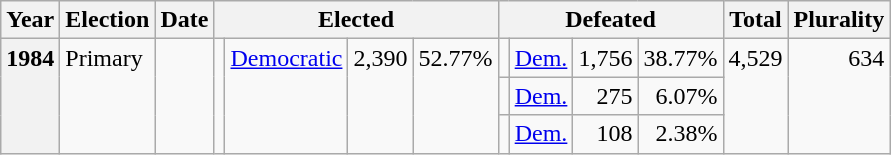<table class=wikitable>
<tr>
<th>Year</th>
<th>Election</th>
<th>Date</th>
<th ! colspan="4">Elected</th>
<th ! colspan="4">Defeated</th>
<th>Total</th>
<th>Plurality</th>
</tr>
<tr>
<th rowspan="3" valign="top">1984</th>
<td rowspan="3" valign="top">Primary</td>
<td rowspan="3" valign="top"></td>
<td rowspan="3" valign="top"></td>
<td rowspan="3" valign="top" ><a href='#'>Democratic</a></td>
<td rowspan="3" valign="top" align="right">2,390</td>
<td rowspan="3" valign="top" align="right">52.77%</td>
<td valign="top"></td>
<td valign="top" ><a href='#'>Dem.</a></td>
<td valign="top" align="right">1,756</td>
<td valign="top" align="right">38.77%</td>
<td rowspan="3" valign="top" align="right">4,529</td>
<td rowspan="3" valign="top" align="right">634</td>
</tr>
<tr>
<td valign="top"></td>
<td valign="top" ><a href='#'>Dem.</a></td>
<td valign="top" align="right">275</td>
<td valign="top" align="right">6.07%</td>
</tr>
<tr>
<td valign="top"></td>
<td valign="top" ><a href='#'>Dem.</a></td>
<td valign="top" align="right">108</td>
<td valign="top" align="right">2.38%</td>
</tr>
</table>
